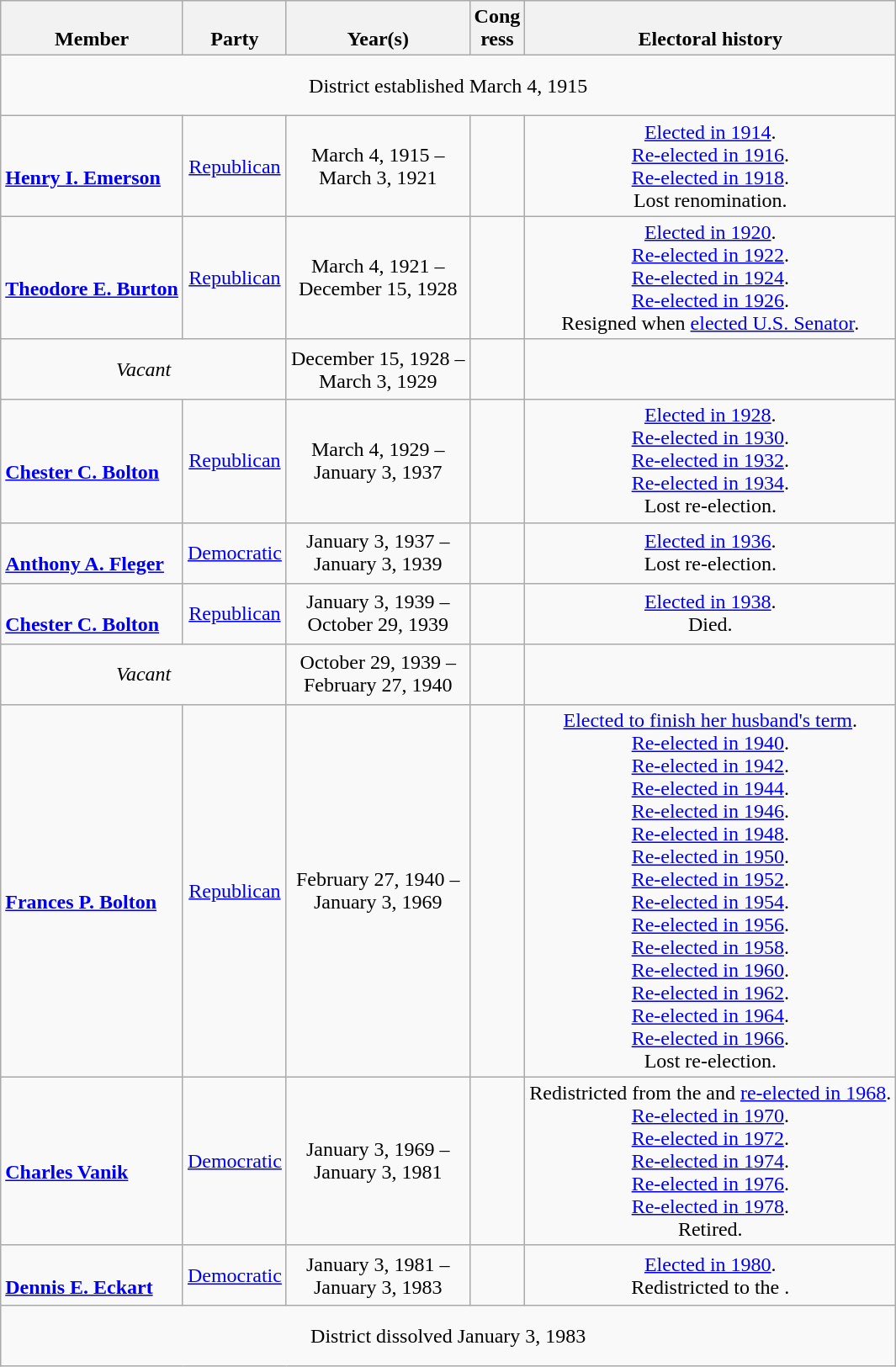<table class=wikitable style="text-align:center">
<tr valign=bottom>
<th>Member</th>
<th>Party</th>
<th>Year(s)</th>
<th>Cong<br>ress</th>
<th>Electoral history</th>
</tr>
<tr style="height:3em">
<td colspan=5>District established March 4, 1915</td>
</tr>
<tr style="height:3em">
<td align=left><br><strong><a href='#'>Henry I. Emerson</a></strong><br></td>
<td><a href='#'>Republican</a></td>
<td nowrap>March 4, 1915 –<br>March 3, 1921</td>
<td></td>
<td><a href='#'>Elected in 1914</a>.<br><a href='#'>Re-elected in 1916</a>.<br><a href='#'>Re-elected in 1918</a>.<br>Lost renomination.</td>
</tr>
<tr style="height:3em">
<td align=left><br><strong><a href='#'>Theodore E. Burton</a></strong><br></td>
<td><a href='#'>Republican</a></td>
<td nowrap>March 4, 1921 –<br>December 15, 1928</td>
<td></td>
<td><a href='#'>Elected in 1920</a>.<br><a href='#'>Re-elected in 1922</a>.<br><a href='#'>Re-elected in 1924</a>.<br><a href='#'>Re-elected in 1926</a>.<br>Resigned when <a href='#'>elected U.S. Senator</a>.</td>
</tr>
<tr style="height:3em">
<td colspan=2><em>Vacant</em></td>
<td nowrap>December 15, 1928 –<br>March 3, 1929</td>
<td></td>
<td></td>
</tr>
<tr style="height:3em">
<td align=left><br><strong><a href='#'>Chester C. Bolton</a></strong><br></td>
<td><a href='#'>Republican</a></td>
<td nowrap>March 4, 1929 –<br>January 3, 1937</td>
<td></td>
<td><a href='#'>Elected in 1928</a>.<br><a href='#'>Re-elected in 1930</a>.<br><a href='#'>Re-elected in 1932</a>.<br><a href='#'>Re-elected in 1934</a>.<br>Lost re-election.</td>
</tr>
<tr style="height:3em">
<td align=left><br><strong><a href='#'>Anthony A. Fleger</a></strong><br></td>
<td><a href='#'>Democratic</a></td>
<td nowrap>January 3, 1937 –<br>January 3, 1939</td>
<td></td>
<td><a href='#'>Elected in 1936</a>.<br>Lost re-election.</td>
</tr>
<tr style="height:3em">
<td align=left><br><strong><a href='#'>Chester C. Bolton</a></strong><br></td>
<td><a href='#'>Republican</a></td>
<td nowrap>January 3, 1939 –<br>October 29, 1939</td>
<td></td>
<td><a href='#'>Elected in 1938</a>.<br>Died.</td>
</tr>
<tr style="height:3em">
<td colspan=2><em>Vacant</em></td>
<td nowrap>October 29, 1939 –<br>February 27, 1940</td>
<td></td>
<td></td>
</tr>
<tr style="height:3em">
<td align=left><br><strong><a href='#'>Frances P. Bolton</a></strong><br></td>
<td><a href='#'>Republican</a></td>
<td nowrap>February 27, 1940 –<br>January 3, 1969</td>
<td></td>
<td><a href='#'>Elected to finish her husband's term</a>.<br><a href='#'>Re-elected in 1940</a>.<br><a href='#'>Re-elected in 1942</a>.<br><a href='#'>Re-elected in 1944</a>.<br><a href='#'>Re-elected in 1946</a>.<br><a href='#'>Re-elected in 1948</a>.<br><a href='#'>Re-elected in 1950</a>.<br><a href='#'>Re-elected in 1952</a>.<br><a href='#'>Re-elected in 1954</a>.<br><a href='#'>Re-elected in 1956</a>.<br><a href='#'>Re-elected in 1958</a>.<br><a href='#'>Re-elected in 1960</a>.<br><a href='#'>Re-elected in 1962</a>.<br><a href='#'>Re-elected in 1964</a>.<br><a href='#'>Re-elected in 1966</a>.<br>Lost re-election.</td>
</tr>
<tr style="height:3em">
<td align=left><br><strong><a href='#'>Charles Vanik</a></strong><br></td>
<td><a href='#'>Democratic</a></td>
<td nowrap>January 3, 1969 –<br>January 3, 1981</td>
<td></td>
<td>Redistricted from the  and <a href='#'>re-elected in 1968</a>.<br><a href='#'>Re-elected in 1970</a>.<br><a href='#'>Re-elected in 1972</a>.<br><a href='#'>Re-elected in 1974</a>.<br><a href='#'>Re-elected in 1976</a>.<br><a href='#'>Re-elected in 1978</a>.<br>Retired.</td>
</tr>
<tr style="height:3em">
<td align=left><br><strong><a href='#'>Dennis E. Eckart</a></strong><br></td>
<td><a href='#'>Democratic</a></td>
<td nowrap>January 3, 1981 –<br>January 3, 1983</td>
<td></td>
<td><a href='#'>Elected in 1980</a>.<br>Redistricted to the .</td>
</tr>
<tr style="height:3em">
<td colspan=5>District dissolved January 3, 1983</td>
</tr>
</table>
